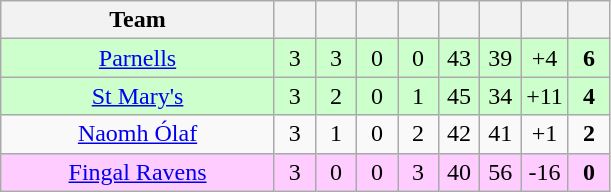<table class="wikitable" style="text-align:center">
<tr>
<th style="width:175px;">Team</th>
<th width="20"></th>
<th width="20"></th>
<th width="20"></th>
<th width="20"></th>
<th width="20"></th>
<th width="20"></th>
<th width="20"></th>
<th width="20"></th>
</tr>
<tr style="background:#cfc;">
<td><a href='#'>Parnells</a></td>
<td>3</td>
<td>3</td>
<td>0</td>
<td>0</td>
<td>43</td>
<td>39</td>
<td>+4</td>
<td><strong>6</strong></td>
</tr>
<tr style="background:#cfc;">
<td><a href='#'>St Mary's</a></td>
<td>3</td>
<td>2</td>
<td>0</td>
<td>1</td>
<td>45</td>
<td>34</td>
<td>+11</td>
<td><strong>4</strong></td>
</tr>
<tr>
<td><a href='#'>Naomh Ólaf</a></td>
<td>3</td>
<td>1</td>
<td>0</td>
<td>2</td>
<td>42</td>
<td>41</td>
<td>+1</td>
<td><strong>2</strong></td>
</tr>
<tr style="background:#fcf;">
<td><a href='#'>Fingal Ravens</a></td>
<td>3</td>
<td>0</td>
<td>0</td>
<td>3</td>
<td>40</td>
<td>56</td>
<td>-16</td>
<td><strong>0</strong></td>
</tr>
</table>
